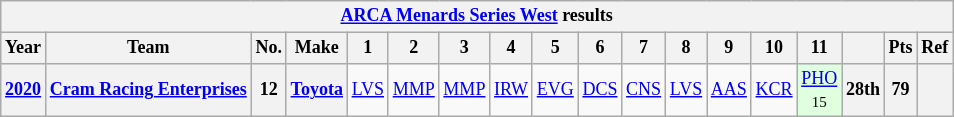<table class="wikitable" style="text-align:center; font-size:75%">
<tr>
<th colspan=18><a href='#'>ARCA Menards Series West</a> results</th>
</tr>
<tr>
<th>Year</th>
<th>Team</th>
<th>No.</th>
<th>Make</th>
<th>1</th>
<th>2</th>
<th>3</th>
<th>4</th>
<th>5</th>
<th>6</th>
<th>7</th>
<th>8</th>
<th>9</th>
<th>10</th>
<th>11</th>
<th></th>
<th>Pts</th>
<th>Ref</th>
</tr>
<tr>
<th><a href='#'>2020</a></th>
<th><a href='#'>Cram Racing Enterprises</a></th>
<th>12</th>
<th><a href='#'>Toyota</a></th>
<td><a href='#'>LVS</a></td>
<td><a href='#'>MMP</a></td>
<td><a href='#'>MMP</a></td>
<td><a href='#'>IRW</a></td>
<td><a href='#'>EVG</a></td>
<td><a href='#'>DCS</a></td>
<td><a href='#'>CNS</a></td>
<td><a href='#'>LVS</a></td>
<td><a href='#'>AAS</a></td>
<td><a href='#'>KCR</a></td>
<td style="background:#DFFFDF;"><a href='#'>PHO</a><br><small>15</small></td>
<th>28th</th>
<th>79</th>
<th></th>
</tr>
</table>
